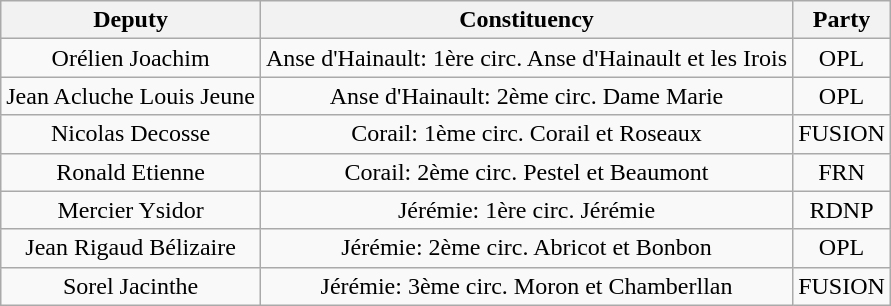<table class="wikitable" style="text-align:center;">
<tr>
<th>Deputy</th>
<th>Constituency</th>
<th>Party</th>
</tr>
<tr>
<td>Orélien Joachim</td>
<td>Anse d'Hainault: 1ère circ. Anse d'Hainault et les Irois</td>
<td>OPL</td>
</tr>
<tr>
<td>Jean Acluche Louis Jeune</td>
<td>Anse d'Hainault: 2ème circ. Dame Marie</td>
<td>OPL</td>
</tr>
<tr>
<td>Nicolas Decosse</td>
<td>Corail: 1ème circ. Corail et Roseaux</td>
<td>FUSION</td>
</tr>
<tr>
<td>Ronald Etienne</td>
<td>Corail: 2ème circ. Pestel et Beaumont</td>
<td>FRN</td>
</tr>
<tr>
<td>Mercier Ysidor</td>
<td>Jérémie: 1ère circ. Jérémie</td>
<td>RDNP</td>
</tr>
<tr>
<td>Jean Rigaud Bélizaire</td>
<td>Jérémie: 2ème circ. Abricot et Bonbon</td>
<td>OPL</td>
</tr>
<tr>
<td>Sorel Jacinthe</td>
<td>Jérémie: 3ème circ. Moron et Chamberllan</td>
<td>FUSION</td>
</tr>
</table>
